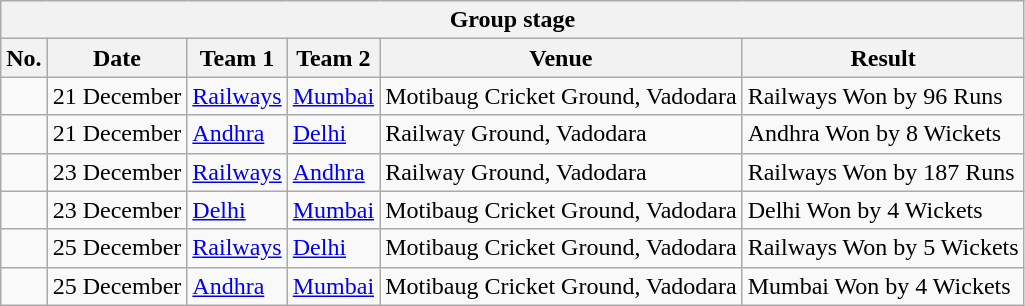<table class="wikitable">
<tr>
<th colspan="7">Group stage</th>
</tr>
<tr>
<th>No.</th>
<th>Date</th>
<th>Team 1</th>
<th>Team 2</th>
<th>Venue</th>
<th>Result</th>
</tr>
<tr>
<td> </td>
<td>21 December</td>
<td><a href='#'>Railways</a></td>
<td><a href='#'>Mumbai</a></td>
<td>Motibaug Cricket Ground, Vadodara</td>
<td>Railways Won by 96 Runs</td>
</tr>
<tr>
<td> </td>
<td>21 December</td>
<td><a href='#'>Andhra</a></td>
<td><a href='#'>Delhi</a></td>
<td>Railway Ground, Vadodara</td>
<td>Andhra Won by 8 Wickets</td>
</tr>
<tr>
<td> </td>
<td>23 December</td>
<td><a href='#'>Railways</a></td>
<td><a href='#'>Andhra</a></td>
<td>Railway Ground, Vadodara</td>
<td>Railways Won by 187 Runs</td>
</tr>
<tr>
<td> </td>
<td>23 December</td>
<td><a href='#'>Delhi</a></td>
<td><a href='#'>Mumbai</a></td>
<td>Motibaug Cricket Ground, Vadodara</td>
<td>Delhi Won by 4 Wickets</td>
</tr>
<tr>
<td> </td>
<td>25 December</td>
<td><a href='#'>Railways</a></td>
<td><a href='#'>Delhi</a></td>
<td>Motibaug Cricket Ground, Vadodara</td>
<td>Railways Won by 5 Wickets</td>
</tr>
<tr>
<td> </td>
<td>25 December</td>
<td><a href='#'>Andhra</a></td>
<td><a href='#'>Mumbai</a></td>
<td>Motibaug Cricket Ground, Vadodara</td>
<td>Mumbai Won by 4 Wickets</td>
</tr>
</table>
